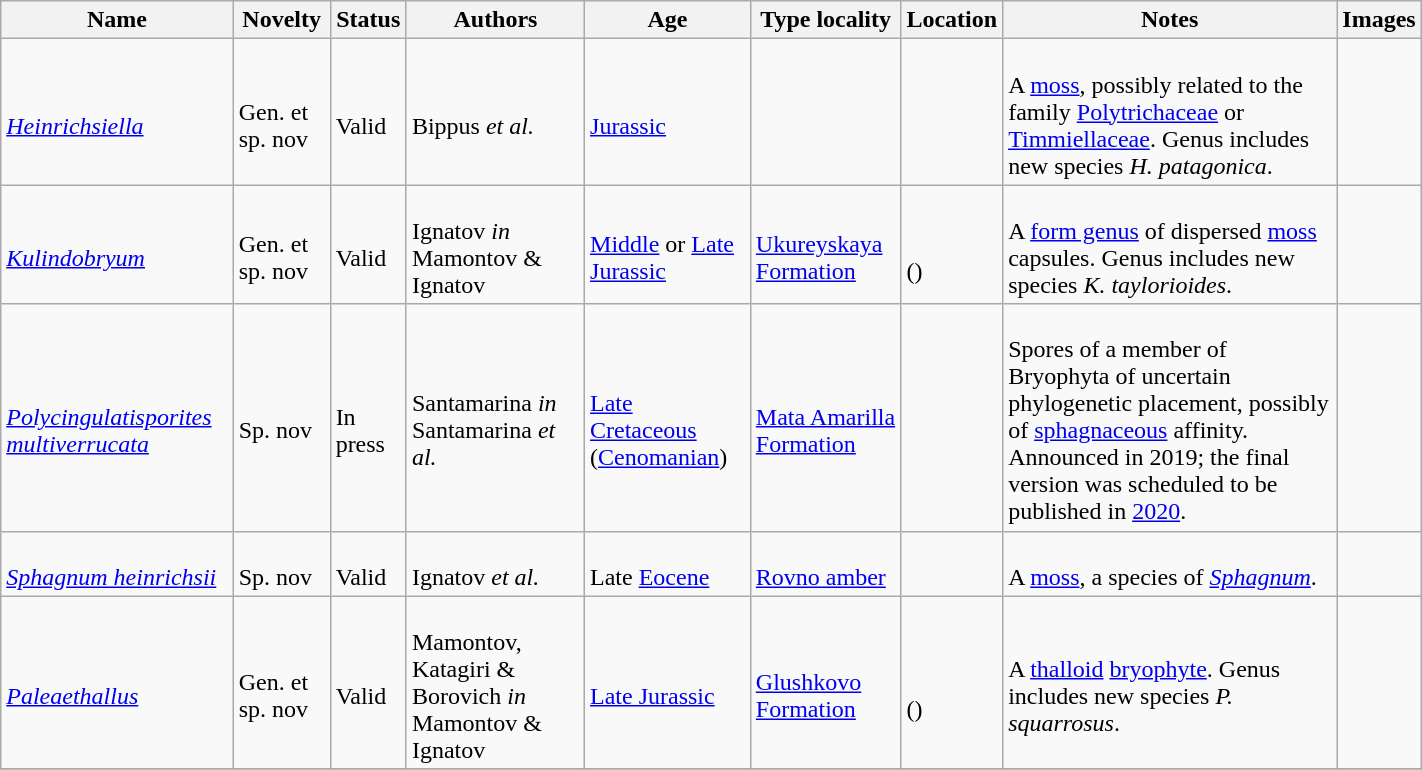<table class="wikitable sortable" align="center" width="75%">
<tr>
<th>Name</th>
<th>Novelty</th>
<th>Status</th>
<th>Authors</th>
<th>Age</th>
<th>Type locality</th>
<th>Location</th>
<th>Notes</th>
<th>Images</th>
</tr>
<tr>
<td><br><em><a href='#'>Heinrichsiella</a></em></td>
<td><br>Gen. et sp. nov</td>
<td><br>Valid</td>
<td><br>Bippus <em>et al.</em></td>
<td><br><a href='#'>Jurassic</a></td>
<td></td>
<td><br></td>
<td><br>A <a href='#'>moss</a>, possibly related to the family <a href='#'>Polytrichaceae</a> or <a href='#'>Timmiellaceae</a>. Genus includes new species <em>H. patagonica</em>.</td>
<td></td>
</tr>
<tr>
<td><br><em><a href='#'>Kulindobryum</a></em></td>
<td><br>Gen. et sp. nov</td>
<td><br>Valid</td>
<td><br>Ignatov <em>in</em> Mamontov & Ignatov</td>
<td><br><a href='#'>Middle</a> or <a href='#'>Late Jurassic</a></td>
<td><br><a href='#'>Ukureyskaya Formation</a></td>
<td><br><br>()</td>
<td><br>A <a href='#'>form genus</a> of dispersed <a href='#'>moss</a> capsules. Genus includes new species <em>K. taylorioides</em>.</td>
<td></td>
</tr>
<tr>
<td><br><em><a href='#'>Polycingulatisporites multiverrucata</a></em></td>
<td><br>Sp. nov</td>
<td><br>In press</td>
<td><br>Santamarina <em>in</em> Santamarina <em>et al.</em></td>
<td><br><a href='#'>Late Cretaceous</a> (<a href='#'>Cenomanian</a>)</td>
<td><br><a href='#'>Mata Amarilla Formation</a></td>
<td><br></td>
<td><br>Spores of a member of Bryophyta of uncertain phylogenetic placement, possibly of <a href='#'>sphagnaceous</a> affinity. Announced in 2019; the final version was scheduled to be published in <a href='#'>2020</a>.</td>
<td></td>
</tr>
<tr>
<td><br><em><a href='#'>Sphagnum heinrichsii</a></em></td>
<td><br>Sp. nov</td>
<td><br>Valid</td>
<td><br>Ignatov <em>et al.</em></td>
<td><br>Late <a href='#'>Eocene</a></td>
<td><br><a href='#'>Rovno amber</a></td>
<td><br></td>
<td><br>A <a href='#'>moss</a>, a species of <em><a href='#'>Sphagnum</a></em>.</td>
<td></td>
</tr>
<tr>
<td><br><em><a href='#'>Paleaethallus</a></em></td>
<td><br>Gen. et sp. nov</td>
<td><br>Valid</td>
<td><br>Mamontov, Katagiri & Borovich <em>in</em> Mamontov & Ignatov</td>
<td><br><a href='#'>Late Jurassic</a></td>
<td><br><a href='#'>Glushkovo Formation</a></td>
<td><br><br>()</td>
<td><br>A <a href='#'>thalloid</a> <a href='#'>bryophyte</a>. Genus includes new species <em>P. squarrosus</em>.</td>
<td></td>
</tr>
<tr>
</tr>
</table>
